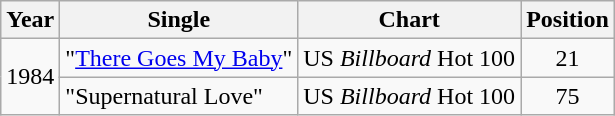<table class="wikitable">
<tr>
<th>Year</th>
<th>Single</th>
<th>Chart</th>
<th>Position</th>
</tr>
<tr>
<td rowspan="2">1984</td>
<td>"<a href='#'>There Goes My Baby</a>"</td>
<td>US <em>Billboard</em> Hot 100</td>
<td align="center">21</td>
</tr>
<tr>
<td>"Supernatural Love"</td>
<td>US <em>Billboard</em> Hot 100</td>
<td align="center">75</td>
</tr>
</table>
